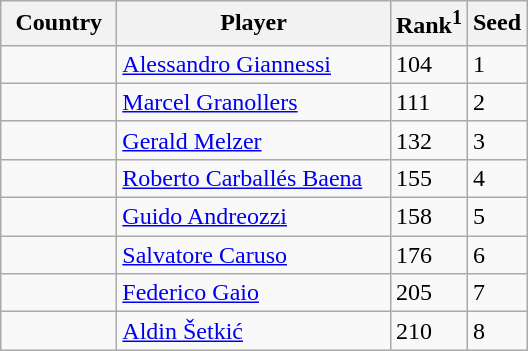<table class="sortable wikitable">
<tr>
<th width="70">Country</th>
<th width="175">Player</th>
<th>Rank<sup>1</sup></th>
<th>Seed</th>
</tr>
<tr>
<td></td>
<td><a href='#'>Alessandro Giannessi</a></td>
<td>104</td>
<td>1</td>
</tr>
<tr>
<td></td>
<td><a href='#'>Marcel Granollers</a></td>
<td>111</td>
<td>2</td>
</tr>
<tr>
<td></td>
<td><a href='#'>Gerald Melzer</a></td>
<td>132</td>
<td>3</td>
</tr>
<tr>
<td></td>
<td><a href='#'>Roberto Carballés Baena</a></td>
<td>155</td>
<td>4</td>
</tr>
<tr>
<td></td>
<td><a href='#'>Guido Andreozzi</a></td>
<td>158</td>
<td>5</td>
</tr>
<tr>
<td></td>
<td><a href='#'>Salvatore Caruso</a></td>
<td>176</td>
<td>6</td>
</tr>
<tr>
<td></td>
<td><a href='#'>Federico Gaio</a></td>
<td>205</td>
<td>7</td>
</tr>
<tr>
<td></td>
<td><a href='#'>Aldin Šetkić</a></td>
<td>210</td>
<td>8</td>
</tr>
</table>
